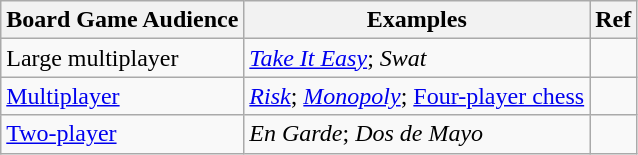<table class="wikitable sortable static-row-numbers">
<tr>
<th>Board Game Audience</th>
<th>Examples</th>
<th>Ref</th>
</tr>
<tr>
<td>Large multiplayer</td>
<td><em><a href='#'>Take It Easy</a></em>; <em>Swat</em></td>
<td></td>
</tr>
<tr>
<td><a href='#'>Multiplayer</a></td>
<td><em><a href='#'>Risk</a></em>; <em><a href='#'>Monopoly</a></em>; <a href='#'>Four-player chess</a></td>
<td></td>
</tr>
<tr>
<td><a href='#'>Two-player</a></td>
<td><em>En Garde</em>; <em>Dos de Mayo</em></td>
<td></td>
</tr>
</table>
